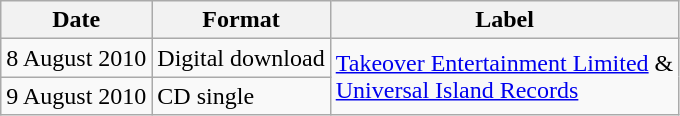<table class=wikitable>
<tr>
<th>Date</th>
<th>Format</th>
<th>Label</th>
</tr>
<tr>
<td>8 August 2010</td>
<td>Digital download</td>
<td rowspan="2"><a href='#'>Takeover Entertainment Limited</a> &<br> <a href='#'>Universal Island Records</a></td>
</tr>
<tr>
<td>9 August 2010</td>
<td>CD single</td>
</tr>
</table>
